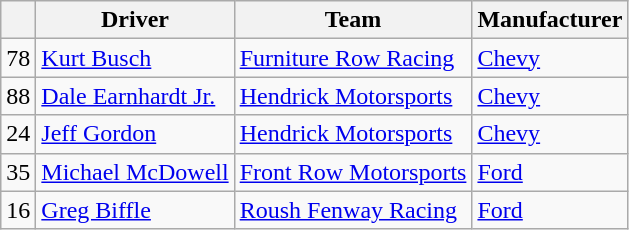<table class="wikitable sortable">
<tr>
<th></th>
<th>Driver</th>
<th>Team</th>
<th>Manufacturer</th>
</tr>
<tr>
<td>78</td>
<td><a href='#'>Kurt Busch</a></td>
<td><a href='#'>Furniture Row Racing</a></td>
<td><a href='#'>Chevy</a></td>
</tr>
<tr>
<td>88</td>
<td><a href='#'>Dale Earnhardt Jr.</a></td>
<td><a href='#'>Hendrick Motorsports</a></td>
<td><a href='#'>Chevy</a></td>
</tr>
<tr>
<td>24</td>
<td><a href='#'>Jeff Gordon</a></td>
<td><a href='#'>Hendrick Motorsports</a></td>
<td><a href='#'>Chevy</a></td>
</tr>
<tr>
<td>35</td>
<td><a href='#'>Michael McDowell</a></td>
<td><a href='#'>Front Row Motorsports</a></td>
<td><a href='#'>Ford</a></td>
</tr>
<tr>
<td>16</td>
<td><a href='#'>Greg Biffle</a></td>
<td><a href='#'>Roush Fenway Racing</a></td>
<td><a href='#'>Ford</a></td>
</tr>
</table>
